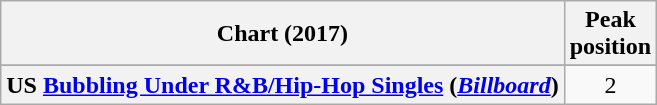<table class="wikitable sortable plainrowheaders" style="text-align:center;">
<tr>
<th>Chart (2017)</th>
<th>Peak<br>position</th>
</tr>
<tr>
</tr>
<tr>
<th scope="row">US <a href='#'>Bubbling Under R&B/Hip-Hop Singles</a> (<em><a href='#'>Billboard</a></em>)</th>
<td>2</td>
</tr>
</table>
